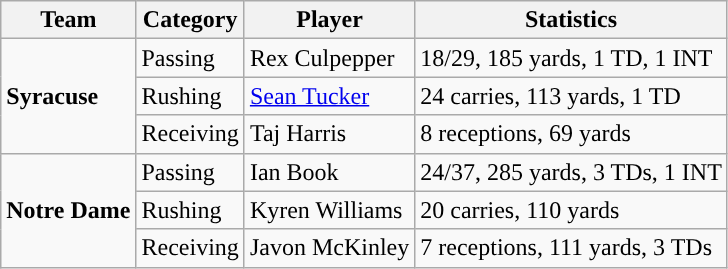<table class="wikitable" style="float: left;">
<tr>
<th>Team</th>
<th>Category</th>
<th>Player</th>
<th>Statistics</th>
</tr>
<tr>
<td rowspan=3><strong>Syracuse</strong></td>
<td>Passing</td>
<td>Rex Culpepper</td>
<td>18/29, 185 yards, 1 TD, 1 INT</td>
</tr>
<tr>
<td>Rushing</td>
<td><a href='#'>Sean Tucker</a></td>
<td>24 carries, 113 yards, 1 TD</td>
</tr>
<tr>
<td>Receiving</td>
<td>Taj Harris</td>
<td>8 receptions, 69 yards</td>
</tr>
<tr>
<td rowspan=3><strong>Notre Dame</strong></td>
<td>Passing</td>
<td>Ian Book</td>
<td>24/37, 285 yards, 3 TDs, 1 INT</td>
</tr>
<tr>
<td>Rushing</td>
<td>Kyren Williams</td>
<td>20 carries, 110 yards</td>
</tr>
<tr>
<td>Receiving</td>
<td>Javon McKinley</td>
<td>7 receptions, 111 yards, 3 TDs</td>
</tr>
</table>
